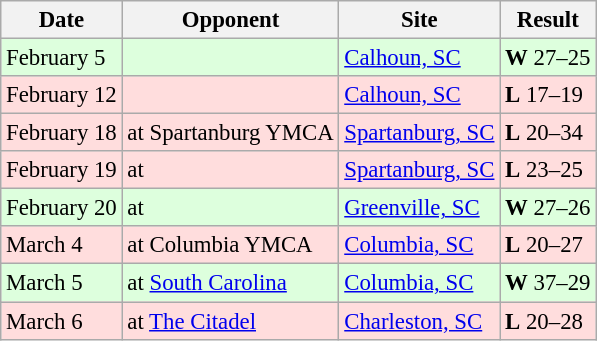<table class="wikitable" style="font-size:95%;">
<tr>
<th>Date</th>
<th>Opponent</th>
<th>Site</th>
<th>Result</th>
</tr>
<tr style="background: #ddffdd;">
<td>February 5</td>
<td></td>
<td><a href='#'>Calhoun, SC</a></td>
<td><strong>W</strong> 27–25</td>
</tr>
<tr style="background: #ffdddd;">
<td>February 12</td>
<td></td>
<td><a href='#'>Calhoun, SC</a></td>
<td><strong>L</strong> 17–19</td>
</tr>
<tr style="background: #ffdddd;">
<td>February 18</td>
<td>at Spartanburg YMCA</td>
<td><a href='#'>Spartanburg, SC</a></td>
<td><strong>L</strong> 20–34</td>
</tr>
<tr style="background: #ffdddd;">
<td>February 19</td>
<td>at </td>
<td><a href='#'>Spartanburg, SC</a></td>
<td><strong>L</strong> 23–25</td>
</tr>
<tr style="background: #ddffdd;">
<td>February 20</td>
<td>at </td>
<td><a href='#'>Greenville, SC</a></td>
<td><strong>W</strong> 27–26</td>
</tr>
<tr style="background: #ffdddd;">
<td>March 4</td>
<td>at Columbia YMCA</td>
<td><a href='#'>Columbia, SC</a></td>
<td><strong>L</strong> 20–27</td>
</tr>
<tr style="background: #ddffdd;">
<td>March 5</td>
<td>at <a href='#'>South Carolina</a></td>
<td><a href='#'>Columbia, SC</a></td>
<td><strong>W</strong> 37–29</td>
</tr>
<tr style="background: #ffdddd;">
<td>March 6</td>
<td>at <a href='#'>The Citadel</a></td>
<td><a href='#'>Charleston, SC</a></td>
<td><strong>L</strong> 20–28</td>
</tr>
</table>
